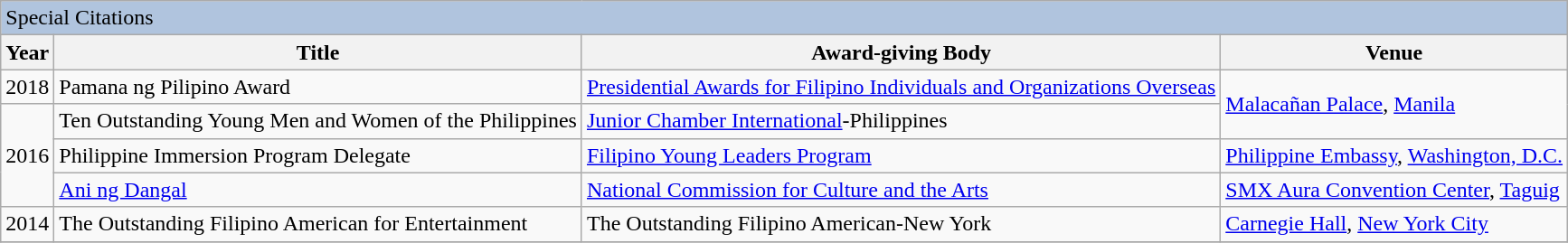<table class="wikitable">
<tr>
<td colspan="5" style="background: LightSteelBlue;">Special Citations</td>
</tr>
<tr>
<th>Year</th>
<th>Title</th>
<th>Award-giving Body</th>
<th>Venue</th>
</tr>
<tr>
<td>2018</td>
<td>Pamana ng Pilipino Award</td>
<td><a href='#'>Presidential Awards for Filipino Individuals and Organizations Overseas</a></td>
<td rowspan="2"><a href='#'>Malacañan Palace</a>, <a href='#'>Manila</a></td>
</tr>
<tr>
<td rowspan=3>2016</td>
<td>Ten Outstanding Young Men and Women of the Philippines</td>
<td><a href='#'>Junior Chamber International</a>-Philippines</td>
</tr>
<tr>
<td>Philippine Immersion Program Delegate</td>
<td><a href='#'>Filipino Young Leaders Program</a></td>
<td><a href='#'>Philippine Embassy</a>, <a href='#'>Washington, D.C.</a></td>
</tr>
<tr>
<td><a href='#'>Ani ng Dangal</a></td>
<td><a href='#'>National Commission for Culture and the Arts</a></td>
<td><a href='#'>SMX Aura Convention Center</a>, <a href='#'>Taguig</a></td>
</tr>
<tr>
<td>2014</td>
<td>The Outstanding Filipino American for Entertainment</td>
<td>The Outstanding Filipino American-New York</td>
<td><a href='#'>Carnegie Hall</a>, <a href='#'>New York City</a></td>
</tr>
<tr>
</tr>
</table>
